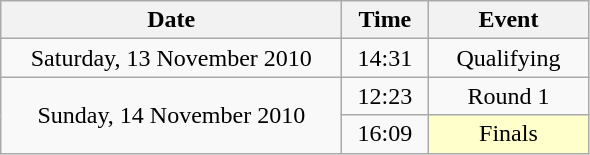<table class = "wikitable" style="text-align:center;">
<tr>
<th width=220>Date</th>
<th width=50>Time</th>
<th width=100>Event</th>
</tr>
<tr>
<td>Saturday, 13 November 2010</td>
<td>14:31</td>
<td>Qualifying</td>
</tr>
<tr>
<td rowspan=2>Sunday, 14 November 2010</td>
<td>12:23</td>
<td>Round 1</td>
</tr>
<tr>
<td>16:09</td>
<td bgcolor=ffffcc>Finals</td>
</tr>
</table>
